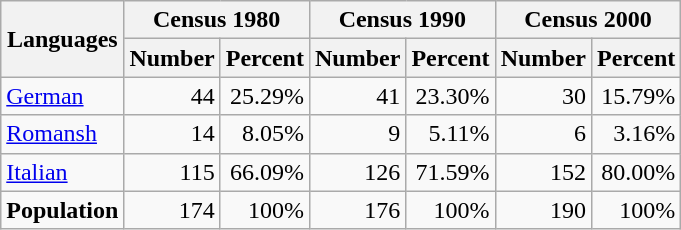<table class="wikitable">
<tr ---->
<th rowspan="2">Languages</th>
<th colspan="2">Census 1980</th>
<th colspan="2">Census 1990</th>
<th colspan="2">Census 2000</th>
</tr>
<tr ---->
<th>Number</th>
<th>Percent</th>
<th>Number</th>
<th>Percent</th>
<th>Number</th>
<th>Percent</th>
</tr>
<tr ---->
<td><a href='#'>German</a></td>
<td align=right>44</td>
<td align=right>25.29%</td>
<td align=right>41</td>
<td align=right>23.30%</td>
<td align=right>30</td>
<td align=right>15.79%</td>
</tr>
<tr ---->
<td><a href='#'>Romansh</a></td>
<td align=right>14</td>
<td align=right>8.05%</td>
<td align=right>9</td>
<td align=right>5.11%</td>
<td align=right>6</td>
<td align=right>3.16%</td>
</tr>
<tr ---->
<td><a href='#'>Italian</a></td>
<td align=right>115</td>
<td align=right>66.09%</td>
<td align=right>126</td>
<td align=right>71.59%</td>
<td align=right>152</td>
<td align=right>80.00%</td>
</tr>
<tr ---->
<td><strong>Population</strong></td>
<td align=right>174</td>
<td align=right>100%</td>
<td align=right>176</td>
<td align=right>100%</td>
<td align=right>190</td>
<td align=right>100%</td>
</tr>
</table>
